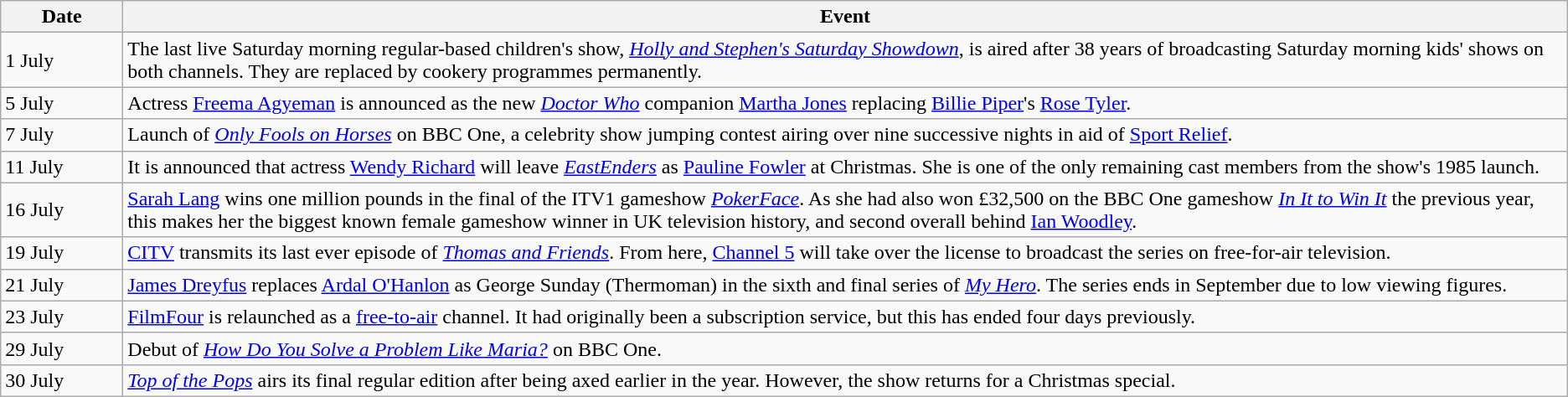<table class="wikitable">
<tr>
<th width=90>Date</th>
<th>Event</th>
</tr>
<tr>
<td>1 July</td>
<td>The last live Saturday morning regular-based children's show, <em><a href='#'>Holly and Stephen's Saturday Showdown</a></em>, is aired after 38 years of broadcasting Saturday morning kids' shows on both channels. They are replaced by cookery programmes permanently.</td>
</tr>
<tr>
<td>5 July</td>
<td>Actress <a href='#'>Freema Agyeman</a> is announced as the new <em><a href='#'>Doctor Who</a></em> companion <a href='#'>Martha Jones</a> replacing <a href='#'>Billie Piper</a>'s <a href='#'>Rose Tyler</a>.</td>
</tr>
<tr>
<td>7 July</td>
<td>Launch of <em><a href='#'>Only Fools on Horses</a></em> on BBC One, a celebrity show jumping contest airing over nine successive nights in aid of <a href='#'>Sport Relief</a>.</td>
</tr>
<tr>
<td>11 July</td>
<td>It is announced that actress <a href='#'>Wendy Richard</a> will leave <em><a href='#'>EastEnders</a></em> as <a href='#'>Pauline Fowler</a> at Christmas. She is one of the only remaining cast members from the show's 1985 launch.</td>
</tr>
<tr>
<td>16 July</td>
<td><a href='#'>Sarah Lang</a> wins one million pounds in the final of the ITV1 gameshow <em><a href='#'>PokerFace</a></em>. As she had also won £32,500 on the BBC One gameshow <em><a href='#'>In It to Win It</a></em> the previous year, this makes her the biggest known female gameshow winner in UK television history, and second overall behind <a href='#'>Ian Woodley</a>.</td>
</tr>
<tr>
<td>19 July</td>
<td><a href='#'>CITV</a> transmits its last ever episode of <em><a href='#'>Thomas and Friends</a></em>. From here, <a href='#'>Channel 5</a> will take over the license to broadcast the series on free-for-air television.</td>
</tr>
<tr>
<td>21 July</td>
<td><a href='#'>James Dreyfus</a> replaces <a href='#'>Ardal O'Hanlon</a> as George Sunday (Thermoman) in the sixth and final series of <em><a href='#'>My Hero</a></em>. The series ends in September due to low viewing figures.</td>
</tr>
<tr>
<td>23 July</td>
<td><a href='#'>FilmFour</a> is relaunched as a <a href='#'>free-to-air</a> channel. It had originally been a subscription service, but this has ended four days previously.</td>
</tr>
<tr>
<td>29 July</td>
<td>Debut of <em><a href='#'>How Do You Solve a Problem Like Maria?</a></em> on BBC One.</td>
</tr>
<tr>
<td>30 July</td>
<td><em><a href='#'>Top of the Pops</a></em> airs its final regular edition after being axed earlier in the year. However, the show returns for a Christmas special.</td>
</tr>
</table>
